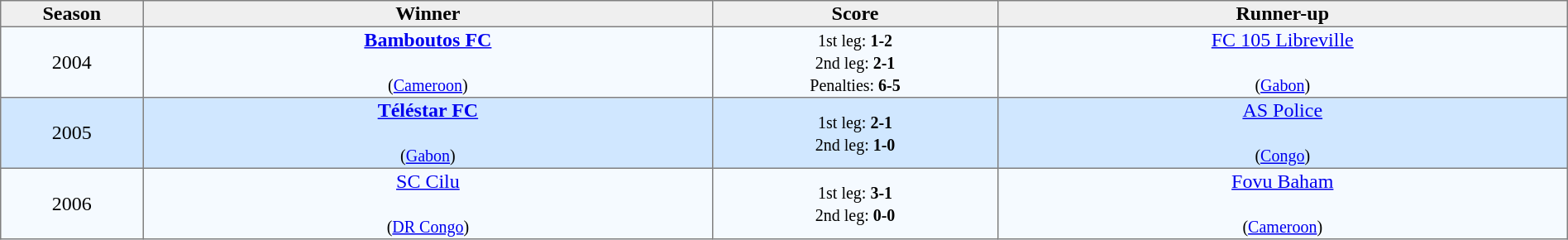<table border=1 cellpadding=1 cellspacing=0 width=100% style="border-collapse:collapse">
<tr align=center style="background:#efefef;">
<th width=5%>Season</th>
<th width=20%>Winner</th>
<th width=10%>Score</th>
<th width=20%>Runner-up</th>
</tr>
<tr align=center bgcolor=#F5FAFF>
<td>2004</td>
<td><strong><a href='#'>Bamboutos FC</a></strong><br><small></small><br><small>(<a href='#'>Cameroon</a>)</small></td>
<td><small>1st leg: <strong>1-2</strong><br>2nd leg: <strong>2-1</strong><br>Penalties: <strong>6-5</strong><br></small></td>
<td><a href='#'>FC 105 Libreville</a><br><small></small><br><small>(<a href='#'>Gabon</a>)</small></td>
</tr>
<tr align=center bgcolor=#D0E7FF>
<td>2005</td>
<td><strong><a href='#'>Téléstar FC</a></strong><br><small></small><br><small>(<a href='#'>Gabon</a>)</small></td>
<td><small>1st leg: <strong>2-1</strong><br>2nd leg: <strong>1-0</strong><br></small></td>
<td><a href='#'>AS Police</a><br><small></small><br><small>(<a href='#'>Congo</a>)</small></td>
</tr>
<tr align=center bgcolor=#F5FAFF>
<td>2006</td>
<td><a href='#'>SC Cilu</a><br><small></small><br><small>(<a href='#'>DR Congo</a>)</small></td>
<td><small>1st leg: <strong>3-1</strong><br>2nd leg: <strong>0-0</strong><br></small></td>
<td><a href='#'>Fovu Baham</a><br><small></small><br><small>(<a href='#'>Cameroon</a>)</small></td>
</tr>
</table>
